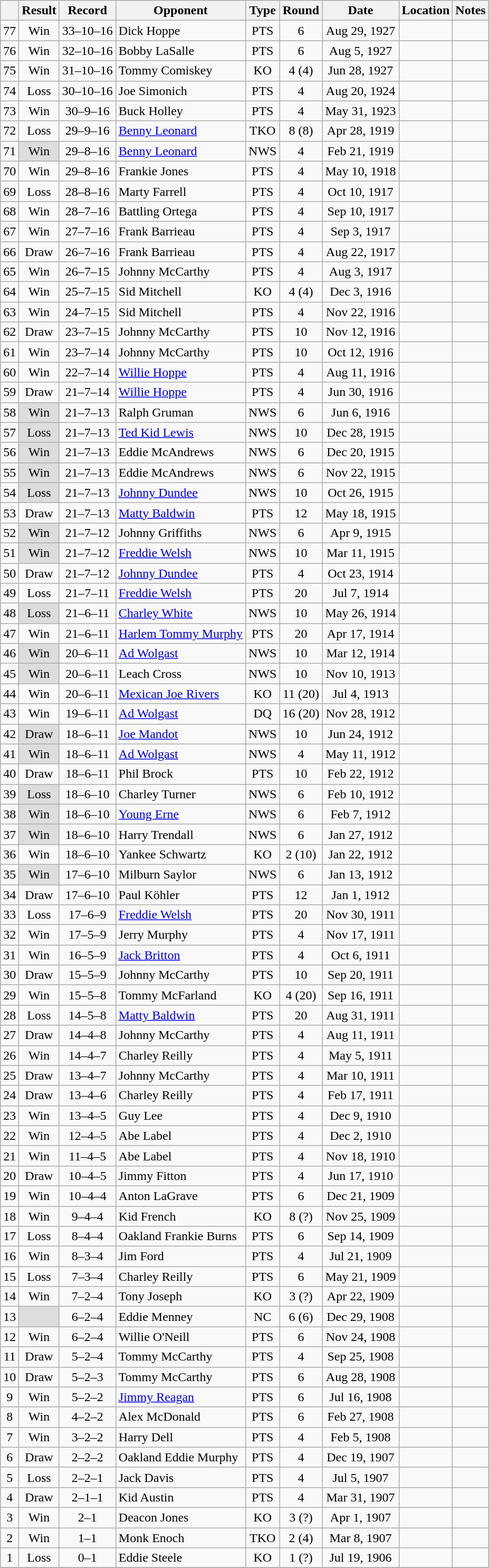<table class="wikitable mw-collapsible mw-collapsed" style="text-align:center">
<tr>
<th></th>
<th>Result</th>
<th>Record</th>
<th>Opponent</th>
<th>Type</th>
<th>Round</th>
<th>Date</th>
<th>Location</th>
<th>Notes</th>
</tr>
<tr>
<td>77</td>
<td>Win</td>
<td>33–10–16 </td>
<td align=left>Dick Hoppe</td>
<td>PTS</td>
<td>6</td>
<td>Aug 29, 1927</td>
<td style="text-align:left;"></td>
<td></td>
</tr>
<tr>
<td>76</td>
<td>Win</td>
<td>32–10–16 </td>
<td align=left>Bobby LaSalle</td>
<td>PTS</td>
<td>6</td>
<td>Aug 5, 1927</td>
<td style="text-align:left;"></td>
<td></td>
</tr>
<tr>
<td>75</td>
<td>Win</td>
<td>31–10–16 </td>
<td align=left>Tommy Comiskey</td>
<td>KO</td>
<td>4 (4)</td>
<td>Jun 28, 1927</td>
<td style="text-align:left;"></td>
<td></td>
</tr>
<tr>
<td>74</td>
<td>Loss</td>
<td>30–10–16 </td>
<td align=left>Joe Simonich</td>
<td>PTS</td>
<td>4</td>
<td>Aug 20, 1924</td>
<td style="text-align:left;"></td>
<td></td>
</tr>
<tr>
<td>73</td>
<td>Win</td>
<td>30–9–16 </td>
<td align=left>Buck Holley</td>
<td>PTS</td>
<td>4</td>
<td>May 31, 1923</td>
<td style="text-align:left;"></td>
<td></td>
</tr>
<tr>
<td>72</td>
<td>Loss</td>
<td>29–9–16 </td>
<td align=left><a href='#'>Benny Leonard</a></td>
<td>TKO</td>
<td>8 (8)</td>
<td>Apr 28, 1919</td>
<td style="text-align:left;"></td>
<td></td>
</tr>
<tr>
<td>71</td>
<td style="background:#DDD">Win</td>
<td>29–8–16 </td>
<td align=left><a href='#'>Benny Leonard</a></td>
<td>NWS</td>
<td>4</td>
<td>Feb 21, 1919</td>
<td style="text-align:left;"></td>
<td></td>
</tr>
<tr>
<td>70</td>
<td>Win</td>
<td>29–8–16 </td>
<td align=left>Frankie Jones</td>
<td>PTS</td>
<td>4</td>
<td>May 10, 1918</td>
<td style="text-align:left;"></td>
<td></td>
</tr>
<tr>
<td>69</td>
<td>Loss</td>
<td>28–8–16 </td>
<td align=left>Marty Farrell</td>
<td>PTS</td>
<td>4</td>
<td>Oct 10, 1917</td>
<td style="text-align:left;"></td>
<td></td>
</tr>
<tr>
<td>68</td>
<td>Win</td>
<td>28–7–16 </td>
<td align=left>Battling Ortega</td>
<td>PTS</td>
<td>4</td>
<td>Sep 10, 1917</td>
<td style="text-align:left;"></td>
<td></td>
</tr>
<tr>
<td>67</td>
<td>Win</td>
<td>27–7–16 </td>
<td align=left>Frank Barrieau</td>
<td>PTS</td>
<td>4</td>
<td>Sep 3, 1917</td>
<td style="text-align:left;"></td>
<td></td>
</tr>
<tr>
<td>66</td>
<td>Draw</td>
<td>26–7–16 </td>
<td align=left>Frank Barrieau</td>
<td>PTS</td>
<td>4</td>
<td>Aug 22, 1917</td>
<td style="text-align:left;"></td>
<td></td>
</tr>
<tr>
<td>65</td>
<td>Win</td>
<td>26–7–15 </td>
<td align=left>Johnny McCarthy</td>
<td>PTS</td>
<td>4</td>
<td>Aug 3, 1917</td>
<td style="text-align:left;"></td>
<td></td>
</tr>
<tr>
<td>64</td>
<td>Win</td>
<td>25–7–15 </td>
<td align=left>Sid Mitchell</td>
<td>KO</td>
<td>4 (4)</td>
<td>Dec 3, 1916</td>
<td style="text-align:left;"></td>
<td></td>
</tr>
<tr>
<td>63</td>
<td>Win</td>
<td>24–7–15 </td>
<td align=left>Sid Mitchell</td>
<td>PTS</td>
<td>4</td>
<td>Nov 22, 1916</td>
<td style="text-align:left;"></td>
<td></td>
</tr>
<tr>
<td>62</td>
<td>Draw</td>
<td>23–7–15 </td>
<td align=left>Johnny McCarthy</td>
<td>PTS</td>
<td>10</td>
<td>Nov 12, 1916</td>
<td style="text-align:left;"></td>
<td></td>
</tr>
<tr>
<td>61</td>
<td>Win</td>
<td>23–7–14 </td>
<td align=left>Johnny McCarthy</td>
<td>PTS</td>
<td>10</td>
<td>Oct 12, 1916</td>
<td style="text-align:left;"></td>
<td></td>
</tr>
<tr>
<td>60</td>
<td>Win</td>
<td>22–7–14 </td>
<td align=left><a href='#'>Willie Hoppe</a></td>
<td>PTS</td>
<td>4</td>
<td>Aug 11, 1916</td>
<td style="text-align:left;"></td>
<td></td>
</tr>
<tr>
<td>59</td>
<td>Draw</td>
<td>21–7–14 </td>
<td align=left><a href='#'>Willie Hoppe</a></td>
<td>PTS</td>
<td>4</td>
<td>Jun 30, 1916</td>
<td style="text-align:left;"></td>
<td></td>
</tr>
<tr>
<td>58</td>
<td style="background:#DDD">Win</td>
<td>21–7–13 </td>
<td align=left>Ralph Gruman</td>
<td>NWS</td>
<td>6</td>
<td>Jun 6, 1916</td>
<td style="text-align:left;"></td>
<td></td>
</tr>
<tr>
<td>57</td>
<td style="background:#DDD">Loss</td>
<td>21–7–13 </td>
<td align=left><a href='#'>Ted Kid Lewis</a></td>
<td>NWS</td>
<td>10</td>
<td>Dec 28, 1915</td>
<td style="text-align:left;"></td>
<td style="text-align:left;"></td>
</tr>
<tr>
<td>56</td>
<td style="background:#DDD">Win</td>
<td>21–7–13 </td>
<td align=left>Eddie McAndrews</td>
<td>NWS</td>
<td>6</td>
<td>Dec 20, 1915</td>
<td style="text-align:left;"></td>
<td></td>
</tr>
<tr>
<td>55</td>
<td style="background:#DDD">Win</td>
<td>21–7–13 </td>
<td align=left>Eddie McAndrews</td>
<td>NWS</td>
<td>6</td>
<td>Nov 22, 1915</td>
<td style="text-align:left;"></td>
<td></td>
</tr>
<tr>
<td>54</td>
<td style="background:#DDD">Loss</td>
<td>21–7–13 </td>
<td align=left><a href='#'>Johnny Dundee</a></td>
<td>NWS</td>
<td>10</td>
<td>Oct 26, 1915</td>
<td style="text-align:left;"></td>
<td></td>
</tr>
<tr>
<td>53</td>
<td>Draw</td>
<td>21–7–13 </td>
<td align=left><a href='#'>Matty Baldwin</a></td>
<td>PTS</td>
<td>12</td>
<td>May 18, 1915</td>
<td style="text-align:left;"></td>
<td></td>
</tr>
<tr>
<td>52</td>
<td style="background:#DDD">Win</td>
<td>21–7–12 </td>
<td align=left>Johnny Griffiths</td>
<td>NWS</td>
<td>6</td>
<td>Apr 9, 1915</td>
<td style="text-align:left;"></td>
<td></td>
</tr>
<tr>
<td>51</td>
<td style="background:#DDD">Win</td>
<td>21–7–12 </td>
<td align=left><a href='#'>Freddie Welsh</a></td>
<td>NWS</td>
<td>10</td>
<td>Mar 11, 1915</td>
<td style="text-align:left;"></td>
<td></td>
</tr>
<tr>
<td>50</td>
<td>Draw</td>
<td>21–7–12 </td>
<td align=left><a href='#'>Johnny Dundee</a></td>
<td>PTS</td>
<td>4</td>
<td>Oct 23, 1914</td>
<td style="text-align:left;"></td>
<td></td>
</tr>
<tr>
<td>49</td>
<td>Loss</td>
<td>21–7–11 </td>
<td align=left><a href='#'>Freddie Welsh</a></td>
<td>PTS</td>
<td>20</td>
<td>Jul 7, 1914</td>
<td style="text-align:left;"></td>
<td style="text-align:left;"></td>
</tr>
<tr>
<td>48</td>
<td style="background:#DDD">Loss</td>
<td>21–6–11 </td>
<td align=left><a href='#'>Charley White</a></td>
<td>NWS</td>
<td>10</td>
<td>May 26, 1914</td>
<td style="text-align:left;"></td>
<td style="text-align:left;"></td>
</tr>
<tr>
<td>47</td>
<td>Win</td>
<td>21–6–11 </td>
<td align=left><a href='#'>Harlem Tommy Murphy</a></td>
<td>PTS</td>
<td>20</td>
<td>Apr 17, 1914</td>
<td style="text-align:left;"></td>
<td style="text-align:left;"></td>
</tr>
<tr>
<td>46</td>
<td style="background:#DDD">Win</td>
<td>20–6–11 </td>
<td align=left><a href='#'>Ad Wolgast</a></td>
<td>NWS</td>
<td>10</td>
<td>Mar 12, 1914</td>
<td style="text-align:left;"></td>
<td style="text-align:left;"></td>
</tr>
<tr>
<td>45</td>
<td style="background:#DDD">Win</td>
<td>20–6–11 </td>
<td align=left>Leach Cross</td>
<td>NWS</td>
<td>10</td>
<td>Nov 10, 1913</td>
<td style="text-align:left;"></td>
<td></td>
</tr>
<tr>
<td>44</td>
<td>Win</td>
<td>20–6–11 </td>
<td align=left><a href='#'>Mexican Joe Rivers</a></td>
<td>KO</td>
<td>11 (20)</td>
<td>Jul 4, 1913</td>
<td style="text-align:left;"></td>
<td style="text-align:left;"></td>
</tr>
<tr>
<td>43</td>
<td>Win</td>
<td>19–6–11 </td>
<td align=left><a href='#'>Ad Wolgast</a></td>
<td>DQ</td>
<td>16 (20)</td>
<td>Nov 28, 1912</td>
<td style="text-align:left;"></td>
<td style="text-align:left;"></td>
</tr>
<tr>
<td>42</td>
<td style="background:#DDD">Draw</td>
<td>18–6–11 </td>
<td align=left><a href='#'>Joe Mandot</a></td>
<td>NWS</td>
<td>10</td>
<td>Jun 24, 1912</td>
<td style="text-align:left;"></td>
<td></td>
</tr>
<tr>
<td>41</td>
<td style="background:#DDD">Win</td>
<td>18–6–11 </td>
<td align=left><a href='#'>Ad Wolgast</a></td>
<td>NWS</td>
<td>4</td>
<td>May 11, 1912</td>
<td style="text-align:left;"></td>
<td></td>
</tr>
<tr>
<td>40</td>
<td>Draw</td>
<td>18–6–11 </td>
<td align=left>Phil Brock</td>
<td>PTS</td>
<td>10</td>
<td>Feb 22, 1912</td>
<td style="text-align:left;"></td>
<td></td>
</tr>
<tr>
<td>39</td>
<td style="background:#DDD">Loss</td>
<td>18–6–10 </td>
<td align=left>Charley Turner</td>
<td>NWS</td>
<td>6</td>
<td>Feb 10, 1912</td>
<td style="text-align:left;"></td>
<td></td>
</tr>
<tr>
<td>38</td>
<td style="background:#DDD">Win</td>
<td>18–6–10 </td>
<td align=left><a href='#'>Young Erne</a></td>
<td>NWS</td>
<td>6</td>
<td>Feb 7, 1912</td>
<td style="text-align:left;"></td>
<td></td>
</tr>
<tr>
<td>37</td>
<td style="background:#DDD">Win</td>
<td>18–6–10 </td>
<td align=left>Harry Trendall</td>
<td>NWS</td>
<td>6</td>
<td>Jan 27, 1912</td>
<td style="text-align:left;"></td>
<td></td>
</tr>
<tr>
<td>36</td>
<td>Win</td>
<td>18–6–10 </td>
<td align=left>Yankee Schwartz</td>
<td>KO</td>
<td>2 (10)</td>
<td>Jan 22, 1912</td>
<td style="text-align:left;"></td>
<td></td>
</tr>
<tr>
<td>35</td>
<td style="background:#DDD">Win</td>
<td>17–6–10 </td>
<td align=left>Milburn Saylor</td>
<td>NWS</td>
<td>6</td>
<td>Jan 13, 1912</td>
<td style="text-align:left;"></td>
<td></td>
</tr>
<tr>
<td>34</td>
<td>Draw</td>
<td>17–6–10 </td>
<td align=left>Paul Köhler</td>
<td>PTS</td>
<td>12</td>
<td>Jan 1, 1912</td>
<td style="text-align:left;"></td>
<td></td>
</tr>
<tr>
<td>33</td>
<td>Loss</td>
<td>17–6–9 </td>
<td align=left><a href='#'>Freddie Welsh</a></td>
<td>PTS</td>
<td>20</td>
<td>Nov 30, 1911</td>
<td style="text-align:left;"></td>
<td></td>
</tr>
<tr>
<td>32</td>
<td>Win</td>
<td>17–5–9 </td>
<td align=left>Jerry Murphy</td>
<td>PTS</td>
<td>4</td>
<td>Nov 17, 1911</td>
<td style="text-align:left;"></td>
<td></td>
</tr>
<tr>
<td>31</td>
<td>Win</td>
<td>16–5–9 </td>
<td align=left><a href='#'>Jack Britton</a></td>
<td>PTS</td>
<td>4</td>
<td>Oct 6, 1911</td>
<td style="text-align:left;"></td>
<td></td>
</tr>
<tr>
<td>30</td>
<td>Draw</td>
<td>15–5–9 </td>
<td align=left>Johnny McCarthy</td>
<td>PTS</td>
<td>10</td>
<td>Sep 20, 1911</td>
<td style="text-align:left;"></td>
<td></td>
</tr>
<tr>
<td>29</td>
<td>Win</td>
<td>15–5–8 </td>
<td align=left>Tommy McFarland</td>
<td>KO</td>
<td>4 (20)</td>
<td>Sep 16, 1911</td>
<td style="text-align:left;"></td>
<td></td>
</tr>
<tr>
<td>28</td>
<td>Loss</td>
<td>14–5–8 </td>
<td align=left><a href='#'>Matty Baldwin</a></td>
<td>PTS</td>
<td>20</td>
<td>Aug 31, 1911</td>
<td style="text-align:left;"></td>
<td></td>
</tr>
<tr>
<td>27</td>
<td>Draw</td>
<td>14–4–8 </td>
<td align=left>Johnny McCarthy</td>
<td>PTS</td>
<td>4</td>
<td>Aug 11, 1911</td>
<td style="text-align:left;"></td>
<td></td>
</tr>
<tr>
<td>26</td>
<td>Win</td>
<td>14–4–7 </td>
<td align=left>Charley Reilly</td>
<td>PTS</td>
<td>4</td>
<td>May 5, 1911</td>
<td style="text-align:left;"></td>
<td></td>
</tr>
<tr>
<td>25</td>
<td>Draw</td>
<td>13–4–7 </td>
<td align=left>Johnny McCarthy</td>
<td>PTS</td>
<td>4</td>
<td>Mar 10, 1911</td>
<td style="text-align:left;"></td>
<td></td>
</tr>
<tr>
<td>24</td>
<td>Draw</td>
<td>13–4–6 </td>
<td align=left>Charley Reilly</td>
<td>PTS</td>
<td>4</td>
<td>Feb 17, 1911</td>
<td style="text-align:left;"></td>
<td></td>
</tr>
<tr>
<td>23</td>
<td>Win</td>
<td>13–4–5 </td>
<td align=left>Guy Lee</td>
<td>PTS</td>
<td>4</td>
<td>Dec 9, 1910</td>
<td style="text-align:left;"></td>
<td></td>
</tr>
<tr>
<td>22</td>
<td>Win</td>
<td>12–4–5 </td>
<td align=left>Abe Label</td>
<td>PTS</td>
<td>4</td>
<td>Dec 2, 1910</td>
<td style="text-align:left;"></td>
<td></td>
</tr>
<tr>
<td>21</td>
<td>Win</td>
<td>11–4–5 </td>
<td align=left>Abe Label</td>
<td>PTS</td>
<td>4</td>
<td>Nov 18, 1910</td>
<td style="text-align:left;"></td>
<td></td>
</tr>
<tr>
<td>20</td>
<td>Draw</td>
<td>10–4–5 </td>
<td align=left>Jimmy Fitton</td>
<td>PTS</td>
<td>4</td>
<td>Jun 17, 1910</td>
<td style="text-align:left;"></td>
<td></td>
</tr>
<tr>
<td>19</td>
<td>Win</td>
<td>10–4–4 </td>
<td align=left>Anton LaGrave</td>
<td>PTS</td>
<td>6</td>
<td>Dec 21, 1909</td>
<td style="text-align:left;"></td>
<td></td>
</tr>
<tr>
<td>18</td>
<td>Win</td>
<td>9–4–4 </td>
<td align=left>Kid French</td>
<td>KO</td>
<td>8 (?)</td>
<td>Nov 25, 1909</td>
<td style="text-align:left;"></td>
<td></td>
</tr>
<tr>
<td>17</td>
<td>Loss</td>
<td>8–4–4 </td>
<td align=left>Oakland Frankie Burns</td>
<td>PTS</td>
<td>6</td>
<td>Sep 14, 1909</td>
<td style="text-align:left;"></td>
<td></td>
</tr>
<tr>
<td>16</td>
<td>Win</td>
<td>8–3–4 </td>
<td align=left>Jim Ford</td>
<td>PTS</td>
<td>4</td>
<td>Jul 21, 1909</td>
<td style="text-align:left;"></td>
<td></td>
</tr>
<tr>
<td>15</td>
<td>Loss</td>
<td>7–3–4 </td>
<td align=left>Charley Reilly</td>
<td>PTS</td>
<td>6</td>
<td>May 21, 1909</td>
<td style="text-align:left;"></td>
<td></td>
</tr>
<tr>
<td>14</td>
<td>Win</td>
<td>7–2–4 </td>
<td align=left>Tony Joseph</td>
<td>KO</td>
<td>3 (?)</td>
<td>Apr 22, 1909</td>
<td style="text-align:left;"></td>
<td></td>
</tr>
<tr>
<td>13</td>
<td style="background:#DDD"></td>
<td>6–2–4 </td>
<td align=left>Eddie Menney</td>
<td>NC</td>
<td>6 (6)</td>
<td>Dec 29, 1908</td>
<td style="text-align:left;"></td>
<td></td>
</tr>
<tr>
<td>12</td>
<td>Win</td>
<td>6–2–4</td>
<td align=left>Willie O'Neill</td>
<td>PTS</td>
<td>6</td>
<td>Nov 24, 1908</td>
<td style="text-align:left;"></td>
<td></td>
</tr>
<tr>
<td>11</td>
<td>Draw</td>
<td>5–2–4</td>
<td align=left>Tommy McCarthy</td>
<td>PTS</td>
<td>4</td>
<td>Sep 25, 1908</td>
<td style="text-align:left;"></td>
<td></td>
</tr>
<tr>
<td>10</td>
<td>Draw</td>
<td>5–2–3</td>
<td align=left>Tommy McCarthy</td>
<td>PTS</td>
<td>6</td>
<td>Aug 28, 1908</td>
<td style="text-align:left;"></td>
<td></td>
</tr>
<tr>
<td>9</td>
<td>Win</td>
<td>5–2–2</td>
<td align=left><a href='#'>Jimmy Reagan</a></td>
<td>PTS</td>
<td>6</td>
<td>Jul 16, 1908</td>
<td style="text-align:left;"></td>
<td></td>
</tr>
<tr>
<td>8</td>
<td>Win</td>
<td>4–2–2</td>
<td align=left>Alex McDonald</td>
<td>PTS</td>
<td>6</td>
<td>Feb 27, 1908</td>
<td style="text-align:left;"></td>
<td></td>
</tr>
<tr>
<td>7</td>
<td>Win</td>
<td>3–2–2</td>
<td align=left>Harry Dell</td>
<td>PTS</td>
<td>4</td>
<td>Feb 5, 1908</td>
<td style="text-align:left;"></td>
<td></td>
</tr>
<tr>
<td>6</td>
<td>Draw</td>
<td>2–2–2</td>
<td align=left>Oakland Eddie Murphy</td>
<td>PTS</td>
<td>4</td>
<td>Dec 19, 1907</td>
<td style="text-align:left;"></td>
<td></td>
</tr>
<tr>
<td>5</td>
<td>Loss</td>
<td>2–2–1</td>
<td align=left>Jack Davis</td>
<td>PTS</td>
<td>4</td>
<td>Jul 5, 1907</td>
<td style="text-align:left;"></td>
<td></td>
</tr>
<tr>
<td>4</td>
<td>Draw</td>
<td>2–1–1</td>
<td align=left>Kid Austin</td>
<td>PTS</td>
<td>4</td>
<td>Mar 31, 1907</td>
<td style="text-align:left;"></td>
<td></td>
</tr>
<tr>
<td>3</td>
<td>Win</td>
<td>2–1</td>
<td align=left>Deacon Jones</td>
<td>KO</td>
<td>3 (?)</td>
<td>Apr 1, 1907</td>
<td style="text-align:left;"></td>
<td style="text-align:left;"></td>
</tr>
<tr>
<td>2</td>
<td>Win</td>
<td>1–1</td>
<td align=left>Monk Enoch</td>
<td>TKO</td>
<td>2 (4)</td>
<td>Mar 8, 1907</td>
<td style="text-align:left;"></td>
<td></td>
</tr>
<tr>
<td>1</td>
<td>Loss</td>
<td>0–1</td>
<td align=left>Eddie Steele</td>
<td>KO</td>
<td>1 (?)</td>
<td>Jul 19, 1906</td>
<td style="text-align:left;"></td>
<td></td>
</tr>
<tr>
</tr>
</table>
